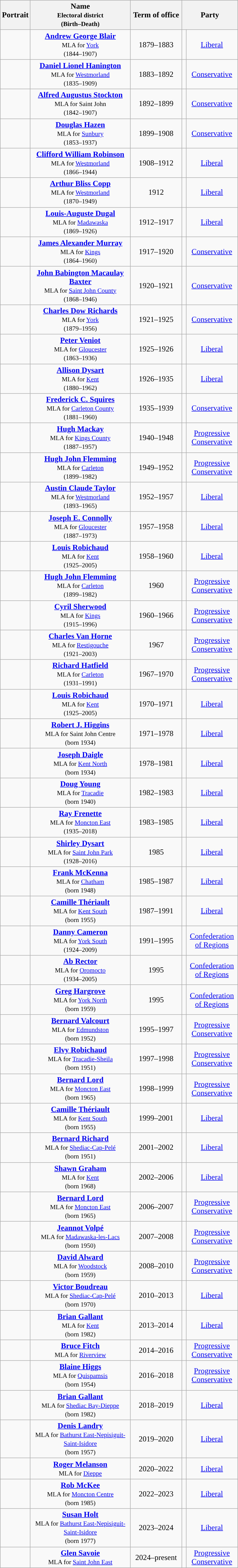<table class="wikitable" style="text-align:center">
<tr>
<th scope="col">Portrait</th>
<th scope="col" width="200px">Name<br><small>Electoral district<br>(Birth–Death)</small></th>
<th scope="col" width="100px">Term of office</th>
<th colspan="2">Party</th>
</tr>
<tr>
<td></td>
<td><strong><a href='#'>Andrew George Blair</a></strong><br><small>MLA for <a href='#'>York</a></small><br><small>(1844–1907)</small></td>
<td>1879–1883</td>
<td style="width:1px; background:"></td>
<td width="100px"><a href='#'>Liberal</a></td>
</tr>
<tr>
<td></td>
<td><strong><a href='#'>Daniel Lionel Hanington</a></strong><br><small>MLA for <a href='#'>Westmorland</a></small><br><small>(1835–1909)</small></td>
<td>1883–1892</td>
<td style="width:1px; background:"></td>
<td><a href='#'>Conservative</a></td>
</tr>
<tr>
<td></td>
<td><strong><a href='#'>Alfred Augustus Stockton</a></strong><br><small>MLA for Saint John</small><br><small>(1842–1907)</small></td>
<td>1892–1899</td>
<td style="width:1px; background:"></td>
<td><a href='#'>Conservative</a></td>
</tr>
<tr>
<td></td>
<td><strong><a href='#'>Douglas Hazen</a></strong><br><small>MLA for <a href='#'>Sunbury</a></small><br><small>(1853–1937)</small></td>
<td>1899–1908</td>
<td style="width:1px; background:"></td>
<td><a href='#'>Conservative</a></td>
</tr>
<tr>
<td></td>
<td><strong><a href='#'>Clifford William Robinson</a></strong><br><small>MLA for <a href='#'>Westmorland</a></small><br><small>(1866–1944)</small></td>
<td>1908–1912</td>
<td style="width:1px; background:"></td>
<td><a href='#'>Liberal</a></td>
</tr>
<tr>
<td></td>
<td><strong><a href='#'>Arthur Bliss Copp</a></strong><br><small>MLA for <a href='#'>Westmorland</a></small><br><small>(1870–1949)</small></td>
<td>1912</td>
<td style="width:1px; background:"></td>
<td><a href='#'>Liberal</a></td>
</tr>
<tr>
<td></td>
<td><strong><a href='#'>Louis-Auguste Dugal</a></strong><br><small>MLA for <a href='#'>Madawaska</a></small><br><small>(1869–1926)</small></td>
<td>1912–1917</td>
<td style="width:1px; background:"></td>
<td><a href='#'>Liberal</a></td>
</tr>
<tr>
<td></td>
<td><strong><a href='#'>James Alexander Murray</a></strong><br><small>MLA for <a href='#'>Kings</a></small><br><small>(1864–1960)</small></td>
<td>1917–1920</td>
<td style="width:1px; background:"></td>
<td><a href='#'>Conservative</a></td>
</tr>
<tr>
<td></td>
<td><strong><a href='#'>John Babington Macaulay Baxter</a></strong><br><small>MLA for <a href='#'>Saint John County</a></small><br><small>(1868–1946)</small></td>
<td>1920–1921</td>
<td style="width:1px; background:"></td>
<td><a href='#'>Conservative</a></td>
</tr>
<tr>
<td></td>
<td><strong><a href='#'>Charles Dow Richards</a></strong><br><small>MLA for <a href='#'>York</a></small><br><small>(1879–1956)</small></td>
<td>1921–1925</td>
<td style="width:1px; background:"></td>
<td><a href='#'>Conservative</a></td>
</tr>
<tr>
<td></td>
<td><strong><a href='#'>Peter Veniot</a></strong><br><small>MLA for <a href='#'>Gloucester</a></small><br><small>(1863–1936)</small></td>
<td>1925–1926</td>
<td style="width:1px; background:"></td>
<td><a href='#'>Liberal</a></td>
</tr>
<tr>
<td></td>
<td><strong><a href='#'>Allison Dysart</a></strong><br><small>MLA for <a href='#'>Kent</a></small><br><small>(1880–1962)</small></td>
<td>1926–1935</td>
<td style="width:1px; background:"></td>
<td><a href='#'>Liberal</a></td>
</tr>
<tr>
<td></td>
<td><strong><a href='#'>Frederick C. Squires</a></strong><br><small>MLA for <a href='#'>Carleton County</a></small><br><small>(1881–1960)</small></td>
<td>1935–1939</td>
<td style="width:1px; background:"></td>
<td><a href='#'>Conservative</a></td>
</tr>
<tr>
<td></td>
<td><a href='#'><strong>Hugh Mackay</strong></a><br><small>MLA for <a href='#'>Kings County</a></small><br><small>(1887–1957)</small></td>
<td>1940–1948</td>
<td style="width:1px; background:"></td>
<td><a href='#'>Progressive Conservative</a></td>
</tr>
<tr>
<td></td>
<td><strong><a href='#'>Hugh John Flemming</a></strong><br><small>MLA for <a href='#'>Carleton</a></small><br><small>(1899–1982)</small></td>
<td>1949–1952</td>
<td style="width:1px; background:"></td>
<td><a href='#'>Progressive Conservative</a></td>
</tr>
<tr>
<td></td>
<td><strong><a href='#'>Austin Claude Taylor</a></strong><br><small>MLA for <a href='#'>Westmorland</a></small><br><small>(1893–1965)</small></td>
<td>1952–1957</td>
<td style="width:1px; background:"></td>
<td><a href='#'>Liberal</a></td>
</tr>
<tr>
<td></td>
<td><strong><a href='#'>Joseph E. Connolly</a></strong><br><small>MLA for <a href='#'>Gloucester</a></small><br><small>(1887–1973)</small></td>
<td>1957–1958</td>
<td style="width:1px; background:"></td>
<td><a href='#'>Liberal</a></td>
</tr>
<tr>
<td></td>
<td><strong><a href='#'>Louis Robichaud</a></strong><br><small>MLA for <a href='#'>Kent</a></small><br><small>(1925–2005)</small></td>
<td>1958–1960</td>
<td style="width:1px; background:"></td>
<td><a href='#'>Liberal</a></td>
</tr>
<tr>
<td></td>
<td><strong><a href='#'>Hugh John Flemming</a></strong><br><small>MLA for <a href='#'>Carleton</a></small><br><small>(1899–1982)</small></td>
<td>1960</td>
<td style="width:1px; background:"></td>
<td><a href='#'>Progressive Conservative</a></td>
</tr>
<tr>
<td></td>
<td><strong><a href='#'>Cyril Sherwood</a></strong><br><small>MLA for <a href='#'>Kings</a></small><br><small>(1915–1996)</small></td>
<td>1960–1966</td>
<td style="width:1px; background:"></td>
<td><a href='#'>Progressive Conservative</a></td>
</tr>
<tr>
<td></td>
<td><strong><a href='#'>Charles Van Horne</a></strong><br><small>MLA for <a href='#'>Restigouche</a></small><br><small>(1921–2003)</small></td>
<td>1967</td>
<td style="width:1px; background:"></td>
<td><a href='#'>Progressive Conservative</a></td>
</tr>
<tr>
<td></td>
<td><strong><a href='#'>Richard Hatfield</a></strong><br><small>MLA for <a href='#'>Carleton</a></small><br><small>(1931–1991)</small></td>
<td>1967–1970</td>
<td style="width:1px; background:"></td>
<td><a href='#'>Progressive Conservative</a></td>
</tr>
<tr>
<td></td>
<td><strong><a href='#'>Louis Robichaud</a></strong><br><small>MLA for <a href='#'>Kent</a></small><br><small>(1925–2005)</small></td>
<td>1970–1971</td>
<td style="width:1px; background:"></td>
<td><a href='#'>Liberal</a></td>
</tr>
<tr>
<td></td>
<td><strong><a href='#'>Robert J. Higgins</a></strong><br><small>MLA for Saint John Centre</small><br><small>(born 1934)</small></td>
<td>1971–1978</td>
<td style="width:1px; background:"></td>
<td><a href='#'>Liberal</a></td>
</tr>
<tr>
<td></td>
<td><a href='#'><strong>Joseph Daigle</strong></a><br><small>MLA for <a href='#'>Kent North</a></small><br><small>(born 1934)</small></td>
<td>1978–1981</td>
<td style="width:1px; background:"></td>
<td><a href='#'>Liberal</a></td>
</tr>
<tr>
<td></td>
<td><a href='#'><strong>Doug Young</strong></a><br><small>MLA for <a href='#'>Tracadie</a></small><br><small>(born 1940)</small></td>
<td>1982–1983</td>
<td style="width:1px; background:"></td>
<td><a href='#'>Liberal</a></td>
</tr>
<tr>
<td></td>
<td><strong><a href='#'>Ray Frenette</a></strong><br><small>MLA for <a href='#'>Moncton East</a></small><br><small>(1935–2018)</small></td>
<td>1983–1985</td>
<td style="width:1px; background:"></td>
<td><a href='#'>Liberal</a></td>
</tr>
<tr>
<td></td>
<td><strong><a href='#'>Shirley Dysart</a></strong><br><small>MLA for <a href='#'>Saint John Park</a></small><br><small>(1928–2016)</small></td>
<td>1985</td>
<td style="width:1px; background:"></td>
<td><a href='#'>Liberal</a></td>
</tr>
<tr>
<td></td>
<td><strong><a href='#'>Frank McKenna</a></strong><br><small>MLA for <a href='#'>Chatham</a></small><br><small>(born 1948)</small></td>
<td>1985–1987</td>
<td style="width:1px; background:"></td>
<td><a href='#'>Liberal</a></td>
</tr>
<tr>
<td></td>
<td><strong><a href='#'>Camille Thériault</a></strong><br><small>MLA for <a href='#'>Kent South</a></small><br><small>(born 1955)</small></td>
<td>1987–1991</td>
<td style="width:1px; background:"></td>
<td><a href='#'>Liberal</a></td>
</tr>
<tr>
<td></td>
<td><a href='#'><strong>Danny Cameron</strong></a><br><small>MLA for <a href='#'>York South</a></small><br><small>(1924–2009)</small></td>
<td>1991–1995</td>
<td style="width:1px; background:"></td>
<td><a href='#'>Confederation of Regions</a></td>
</tr>
<tr>
<td></td>
<td><strong><a href='#'>Ab Rector</a></strong><br><small>MLA for <a href='#'>Oromocto</a></small><br><small>(1934–2005)</small></td>
<td>1995</td>
<td style="width:1px; background:"></td>
<td><a href='#'>Confederation of Regions</a></td>
</tr>
<tr>
<td></td>
<td><strong><a href='#'>Greg Hargrove</a></strong><br><small>MLA for <a href='#'>York North</a></small><br><small>(born 1959)</small></td>
<td>1995</td>
<td style="width:1px; background:"></td>
<td><a href='#'>Confederation of Regions</a></td>
</tr>
<tr>
<td></td>
<td><strong><a href='#'>Bernard Valcourt</a></strong><br><small>MLA for <a href='#'>Edmundston</a></small><br><small>(born 1952)</small></td>
<td>1995–1997</td>
<td style="width:1px; background:"></td>
<td><a href='#'>Progressive Conservative</a></td>
</tr>
<tr>
<td></td>
<td><strong><a href='#'>Elvy Robichaud</a></strong><br><small>MLA for <a href='#'>Tracadie-Sheila</a></small><br><small>(born 1951)</small></td>
<td>1997–1998</td>
<td style="width:1px; background:"></td>
<td><a href='#'>Progressive Conservative</a></td>
</tr>
<tr>
<td></td>
<td><strong><a href='#'>Bernard Lord</a></strong><br><small>MLA for <a href='#'>Moncton East</a></small><br><small>(born 1965)</small></td>
<td>1998–1999</td>
<td style="width:1px; background:"></td>
<td><a href='#'>Progressive Conservative</a></td>
</tr>
<tr>
<td></td>
<td><strong><a href='#'>Camille Thériault</a></strong><br><small>MLA for <a href='#'>Kent South</a></small><br><small>(born 1955)</small></td>
<td>1999–2001</td>
<td style="width:1px; background:"></td>
<td><a href='#'>Liberal</a></td>
</tr>
<tr>
<td></td>
<td><strong><a href='#'>Bernard Richard</a></strong><br><small>MLA for <a href='#'>Shediac-Cap-Pelé</a></small><br><small>(born 1951)</small></td>
<td>2001–2002</td>
<td style="width:1px; background:"></td>
<td><a href='#'>Liberal</a></td>
</tr>
<tr>
<td></td>
<td><strong><a href='#'>Shawn Graham</a></strong><br><small>MLA for <a href='#'>Kent</a></small><br><small>(born 1968)</small></td>
<td>2002–2006</td>
<td style="width:1px; background:"></td>
<td><a href='#'>Liberal</a></td>
</tr>
<tr>
<td></td>
<td><strong><a href='#'>Bernard Lord</a></strong><br><small>MLA for <a href='#'>Moncton East</a></small><br><small>(born 1965)</small></td>
<td>2006–2007</td>
<td style="width:1px; background:"></td>
<td><a href='#'>Progressive Conservative</a></td>
</tr>
<tr>
<td></td>
<td><strong><a href='#'>Jeannot Volpé</a></strong><br><small>MLA for <a href='#'>Madawaska-les-Lacs</a></small><br><small>(born 1950)</small></td>
<td>2007–2008</td>
<td style="width:1px; background:"></td>
<td><a href='#'>Progressive Conservative</a></td>
</tr>
<tr>
<td></td>
<td><strong><a href='#'>David Alward</a></strong><br><small>MLA for <a href='#'>Woodstock</a></small><br><small>(born 1959)</small></td>
<td>2008–2010</td>
<td style="width:1px; background:"></td>
<td><a href='#'>Progressive Conservative</a></td>
</tr>
<tr>
<td></td>
<td><strong><a href='#'>Victor Boudreau</a></strong><br><small>MLA for <a href='#'>Shediac-Cap-Pelé</a></small><br><small>(born 1970)</small></td>
<td>2010–2013</td>
<td style="width:1px; background:"></td>
<td><a href='#'>Liberal</a></td>
</tr>
<tr>
<td></td>
<td><strong><a href='#'>Brian Gallant</a></strong><br><small>MLA for <a href='#'>Kent</a></small><br><small>(born 1982)</small></td>
<td>2013–2014</td>
<td style="width:1px; background:"></td>
<td><a href='#'>Liberal</a></td>
</tr>
<tr>
<td></td>
<td><strong><a href='#'>Bruce Fitch</a></strong><br><small>MLA for <a href='#'>Riverview</a></small></td>
<td>2014–2016</td>
<td style="width:1px; background:"></td>
<td><a href='#'>Progressive Conservative</a></td>
</tr>
<tr>
<td></td>
<td><strong><a href='#'>Blaine Higgs</a></strong><br><small>MLA for <a href='#'>Quispamsis</a></small><br><small>(born 1954)</small></td>
<td>2016–2018</td>
<td style="width:1px; background:"></td>
<td><a href='#'>Progressive Conservative</a></td>
</tr>
<tr>
<td></td>
<td><strong><a href='#'>Brian Gallant</a></strong><br><small>MLA for <a href='#'>Shediac Bay-Dieppe</a></small><br><small>(born 1982)</small></td>
<td>2018–2019</td>
<td style="width:1px; background:"></td>
<td><a href='#'>Liberal</a></td>
</tr>
<tr>
<td></td>
<td><strong><a href='#'>Denis Landry</a></strong><br><small>MLA for <a href='#'>Bathurst East-Nepisiguit-Saint-Isidore</a></small><br><small>(born 1957)</small></td>
<td>2019–2020</td>
<td style="width:1px; background:"></td>
<td><a href='#'>Liberal</a></td>
</tr>
<tr>
<td></td>
<td><strong><a href='#'>Roger Melanson</a></strong><br><small>MLA for <a href='#'>Dieppe</a></small></td>
<td>2020–2022</td>
<td style="width:1px; background:"></td>
<td><a href='#'>Liberal</a></td>
</tr>
<tr>
<td></td>
<td><strong><a href='#'>Rob McKee</a></strong><br><small>MLA for <a href='#'>Moncton Centre</a></small><br><small>(born 1985)</small></td>
<td>2022–2023</td>
<td style="width:1px; background:"></td>
<td><a href='#'>Liberal</a></td>
</tr>
<tr>
<td></td>
<td><strong><a href='#'>Susan Holt</a></strong><br><small>MLA for <a href='#'>Bathurst East-Nepisiguit-Saint-Isidore</a></small><br><small>(born 1977)</small></td>
<td>2023–2024</td>
<td style="width:1px; background:"></td>
<td><a href='#'>Liberal</a></td>
</tr>
<tr>
<td></td>
<td><strong><a href='#'>Glen Savoie</a></strong><br><small>MLA for <a href='#'>Saint John East</a></small><br><small></small></td>
<td>2024–present</td>
<td style="width:1px; background:"></td>
<td><a href='#'>Progressive Conservative</a></td>
</tr>
</table>
